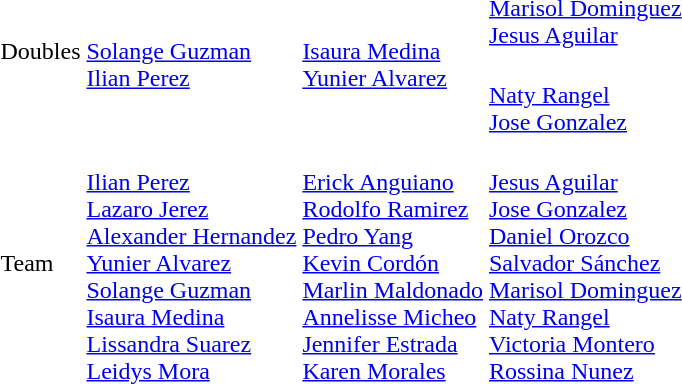<table>
<tr>
<td rowspan=2>Doubles</td>
<td rowspan=2><br><a href='#'>Solange Guzman</a><br><a href='#'>Ilian Perez</a></td>
<td rowspan=2><br><a href='#'>Isaura Medina</a><br><a href='#'>Yunier Alvarez</a></td>
<td><br><a href='#'>Marisol Dominguez</a><br><a href='#'>Jesus Aguilar</a></td>
</tr>
<tr>
<td><br><a href='#'>Naty Rangel</a><br><a href='#'>Jose Gonzalez</a></td>
</tr>
<tr>
<td>Team</td>
<td><br><a href='#'>Ilian Perez</a><br><a href='#'>Lazaro Jerez</a><br><a href='#'>Alexander Hernandez</a><br><a href='#'>Yunier Alvarez</a><br><a href='#'>Solange Guzman</a><br><a href='#'>Isaura Medina</a><br><a href='#'>Lissandra Suarez</a><br><a href='#'>Leidys Mora</a></td>
<td><br><a href='#'>Erick Anguiano</a><br><a href='#'>Rodolfo Ramirez</a><br><a href='#'>Pedro Yang</a><br><a href='#'>Kevin Cordón</a><br><a href='#'>Marlin Maldonado</a><br><a href='#'>Annelisse Micheo</a><br><a href='#'>Jennifer Estrada</a><br><a href='#'>Karen Morales</a></td>
<td><br><a href='#'>Jesus Aguilar</a><br><a href='#'>Jose Gonzalez</a><br><a href='#'>Daniel Orozco</a><br><a href='#'>Salvador Sánchez</a><br><a href='#'>Marisol Dominguez</a><br><a href='#'>Naty Rangel</a><br><a href='#'>Victoria Montero</a><br><a href='#'>Rossina Nunez</a></td>
</tr>
</table>
